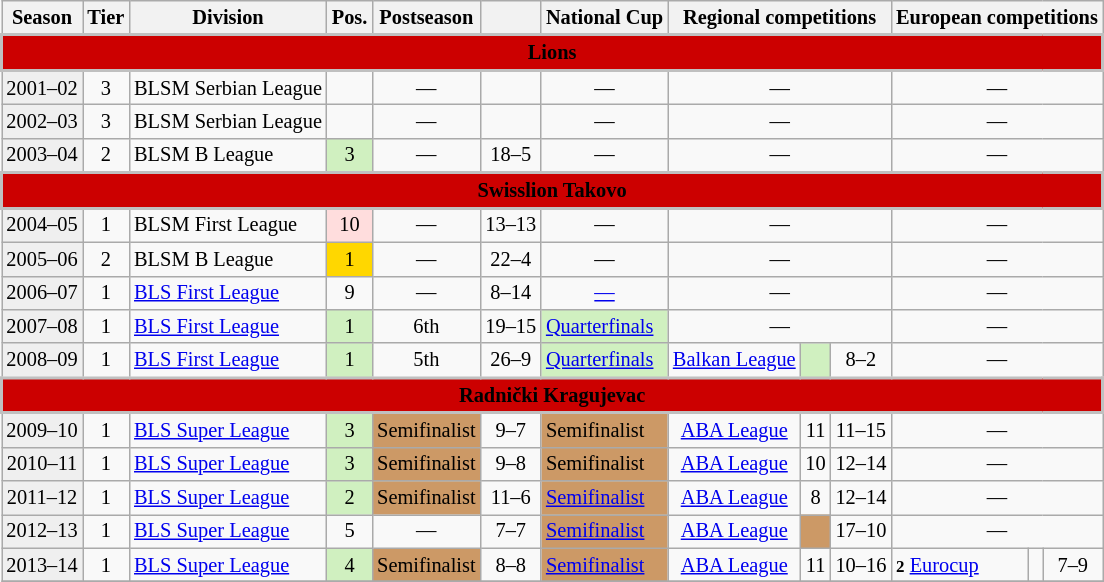<table class="wikitable" style="font-size:85%; text-align:center">
<tr>
<th>Season</th>
<th>Tier</th>
<th>Division</th>
<th>Pos.</th>
<th>Postseason</th>
<th></th>
<th>National Cup</th>
<th colspan=3>Regional competitions</th>
<th colspan=3>European competitions</th>
</tr>
<tr>
<td colspan="13" class="unsortable" align="center" style="border:2px solid silver; background-color:#CC0000"><span><strong>Lions</strong></span></td>
</tr>
<tr>
<td bgcolor=#efefef>2001–02</td>
<td>3</td>
<td align=left>BLSM Serbian League</td>
<td></td>
<td>—</td>
<td></td>
<td>—</td>
<td colspan=3>—</td>
<td colspan=3>—</td>
</tr>
<tr>
<td bgcolor=#efefef>2002–03</td>
<td>3</td>
<td align=left>BLSM Serbian League</td>
<td></td>
<td>—</td>
<td></td>
<td>—</td>
<td colspan=3>—</td>
<td colspan=3>—</td>
</tr>
<tr>
<td bgcolor=#efefef>2003–04</td>
<td>2</td>
<td align=left>BLSM B League</td>
<td bgcolor=#D0F0C0>3</td>
<td>—</td>
<td>18–5</td>
<td>—</td>
<td colspan=3>—</td>
<td colspan=3>—</td>
</tr>
<tr>
<td colspan="13" class="unsortable" align="center" style="border:2px solid silver; background-color:#CC0000"><span><strong>Swisslion Takovo</strong></span></td>
</tr>
<tr>
<td bgcolor=#efefef>2004–05</td>
<td>1</td>
<td align=left>BLSM First League</td>
<td bgcolor=#ffdddd>10</td>
<td>—</td>
<td>13–13</td>
<td>—</td>
<td colspan=3>—</td>
<td colspan=3>—</td>
</tr>
<tr>
<td bgcolor=#efefef>2005–06</td>
<td>2</td>
<td align=left>BLSM B League</td>
<td bgcolor=gold>1</td>
<td>—</td>
<td>22–4</td>
<td>—</td>
<td colspan=3>—</td>
<td colspan=3>—</td>
</tr>
<tr>
<td bgcolor=#efefef>2006–07</td>
<td>1</td>
<td align=left><a href='#'>BLS First League</a></td>
<td>9</td>
<td>—</td>
<td>8–14</td>
<td><a href='#'>—</a></td>
<td colspan=3>—</td>
<td colspan=3>—</td>
</tr>
<tr>
<td bgcolor=#efefef>2007–08</td>
<td>1</td>
<td align=left><a href='#'>BLS First League</a></td>
<td bgcolor=#D0F0C0>1</td>
<td> 6th</td>
<td>19–15</td>
<td align=left bgcolor=#D0F0C0><a href='#'>Quarterfinals</a></td>
<td colspan=3>—</td>
<td colspan=3>—</td>
</tr>
<tr>
<td bgcolor=#efefef>2008–09</td>
<td>1</td>
<td align=left><a href='#'>BLS First League</a></td>
<td bgcolor=#D0F0C0>1</td>
<td> 5th</td>
<td>26–9</td>
<td align=left bgcolor=#D0F0C0><a href='#'>Quarterfinals</a></td>
<td><a href='#'>Balkan League</a></td>
<td align=center bgcolor=#D0F0C0></td>
<td>8–2</td>
<td colspan=3>—</td>
</tr>
<tr>
<td colspan="13" class="unsortable" align="center" style="border:2px solid silver; background-color:#CC0000"><span><strong>Radnički Kragujevac</strong></span></td>
</tr>
<tr>
<td bgcolor=#efefef>2009–10</td>
<td>1</td>
<td align=left><a href='#'>BLS Super League</a></td>
<td bgcolor=#D0F0C0>3</td>
<td align=left bgcolor=#cc9966>Semifinalist</td>
<td>9–7</td>
<td align=left bgcolor=#cc9966>Semifinalist</td>
<td><a href='#'>ABA League</a></td>
<td>11</td>
<td>11–15</td>
<td colspan=3>—</td>
</tr>
<tr>
<td bgcolor=#efefef>2010–11</td>
<td>1</td>
<td align=left><a href='#'>BLS Super League</a></td>
<td bgcolor=#D0F0C0>3</td>
<td align=left bgcolor=#cc9966>Semifinalist</td>
<td>9–8</td>
<td align=left bgcolor=#cc9966>Semifinalist</td>
<td><a href='#'>ABA League</a></td>
<td>10</td>
<td>12–14</td>
<td colspan=3>—</td>
</tr>
<tr>
<td bgcolor=#efefef>2011–12</td>
<td>1</td>
<td align=left><a href='#'>BLS Super League</a></td>
<td bgcolor=#D0F0C0>2</td>
<td align=left bgcolor=#cc9966>Semifinalist</td>
<td>11–6</td>
<td align=left bgcolor=#cc9966><a href='#'>Semifinalist</a></td>
<td><a href='#'>ABA League</a></td>
<td>8</td>
<td>12–14</td>
<td colspan=3>—</td>
</tr>
<tr>
<td bgcolor=#efefef>2012–13</td>
<td>1</td>
<td align=left><a href='#'>BLS Super League</a></td>
<td>5</td>
<td>—</td>
<td>7–7</td>
<td align=left bgcolor=#cc9966><a href='#'>Semifinalist</a></td>
<td><a href='#'>ABA League</a></td>
<td align=center bgcolor=#cc9966></td>
<td>17–10</td>
<td colspan=3>—</td>
</tr>
<tr>
<td bgcolor=#efefef>2013–14</td>
<td>1</td>
<td align=left><a href='#'>BLS Super League</a></td>
<td bgcolor=#D0F0C0>4</td>
<td align=left bgcolor=#cc9966>Semifinalist</td>
<td>8–8</td>
<td align=left bgcolor=#cc9966><a href='#'>Semifinalist</a></td>
<td><a href='#'>ABA League</a></td>
<td>11</td>
<td>10–16</td>
<td align=left><small><strong>2</strong></small> <a href='#'>Eurocup</a></td>
<td></td>
<td>7–9</td>
</tr>
<tr>
</tr>
</table>
